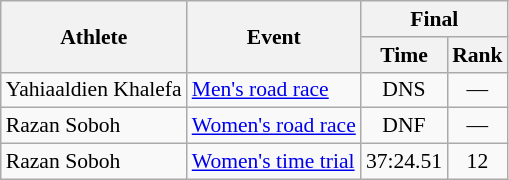<table class=wikitable style=font-size:90%;text-align:center>
<tr>
<th rowspan="2">Athlete</th>
<th rowspan="2">Event</th>
<th colspan=2>Final</th>
</tr>
<tr>
<th>Time</th>
<th>Rank</th>
</tr>
<tr>
<td align=left>Yahiaaldien Khalefa</td>
<td align=left><a href='#'>Men's road race</a></td>
<td>DNS</td>
<td>—</td>
</tr>
<tr>
<td align=left>Razan Soboh</td>
<td align=left><a href='#'>Women's road race</a></td>
<td>DNF</td>
<td>—</td>
</tr>
<tr>
<td align=left>Razan Soboh</td>
<td align=left><a href='#'>Women's time trial</a></td>
<td>37:24.51</td>
<td>12</td>
</tr>
</table>
